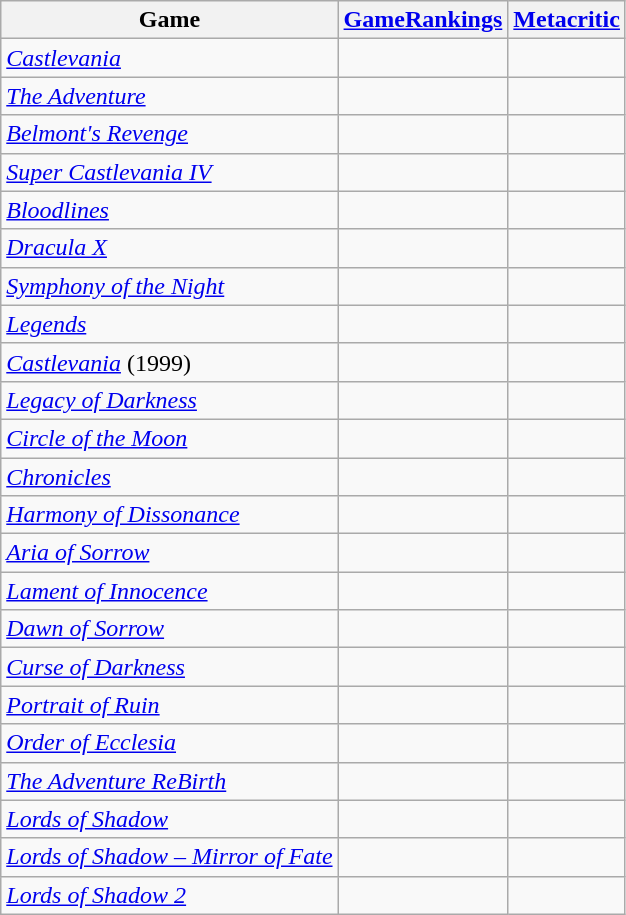<table class="wikitable plainrowheaders sortable" id="softwarelist">
<tr>
<th>Game</th>
<th><a href='#'>GameRankings</a></th>
<th><a href='#'>Metacritic</a></th>
</tr>
<tr>
<td><em><a href='#'>Castlevania</a></em></td>
<td></td>
<td></td>
</tr>
<tr>
<td><em><a href='#'>The Adventure</a></em></td>
<td></td>
<td></td>
</tr>
<tr>
<td><em><a href='#'>Belmont's Revenge</a></em></td>
<td></td>
<td></td>
</tr>
<tr>
<td><em><a href='#'>Super Castlevania IV</a></em></td>
<td></td>
<td></td>
</tr>
<tr>
<td><em><a href='#'>Bloodlines</a></em></td>
<td></td>
<td></td>
</tr>
<tr>
<td><em><a href='#'>Dracula X</a></em></td>
<td></td>
<td></td>
</tr>
<tr>
<td><em><a href='#'>Symphony of the Night</a></em></td>
<td></td>
<td></td>
</tr>
<tr>
<td><em><a href='#'>Legends</a></em></td>
<td></td>
<td></td>
</tr>
<tr>
<td><a href='#'><em>Castlevania</em></a> (1999)</td>
<td></td>
<td></td>
</tr>
<tr>
<td><em><a href='#'>Legacy of Darkness</a></em></td>
<td></td>
<td></td>
</tr>
<tr>
<td><em><a href='#'>Circle of the Moon</a></em></td>
<td></td>
<td></td>
</tr>
<tr>
<td><em><a href='#'>Chronicles</a></em></td>
<td></td>
<td></td>
</tr>
<tr>
<td><em><a href='#'>Harmony of Dissonance</a></em></td>
<td></td>
<td></td>
</tr>
<tr>
<td><em><a href='#'>Aria of Sorrow</a></em></td>
<td></td>
<td></td>
</tr>
<tr>
<td><em><a href='#'>Lament of Innocence</a></em></td>
<td></td>
<td></td>
</tr>
<tr>
<td><em><a href='#'>Dawn of Sorrow</a></em></td>
<td></td>
<td></td>
</tr>
<tr>
<td><em><a href='#'>Curse of Darkness</a></em></td>
<td></td>
<td></td>
</tr>
<tr>
<td><em><a href='#'>Portrait of Ruin</a></em></td>
<td></td>
<td></td>
</tr>
<tr>
<td><em><a href='#'>Order of Ecclesia</a></em></td>
<td></td>
<td></td>
</tr>
<tr>
<td><em><a href='#'>The Adventure ReBirth</a></em></td>
<td></td>
<td></td>
</tr>
<tr>
<td><em><a href='#'>Lords of Shadow</a></em></td>
<td></td>
<td></td>
</tr>
<tr>
<td><em><a href='#'>Lords of Shadow – Mirror of Fate</a></em></td>
<td></td>
<td></td>
</tr>
<tr>
<td><em><a href='#'>Lords of Shadow 2</a></em></td>
<td></td>
<td></td>
</tr>
</table>
